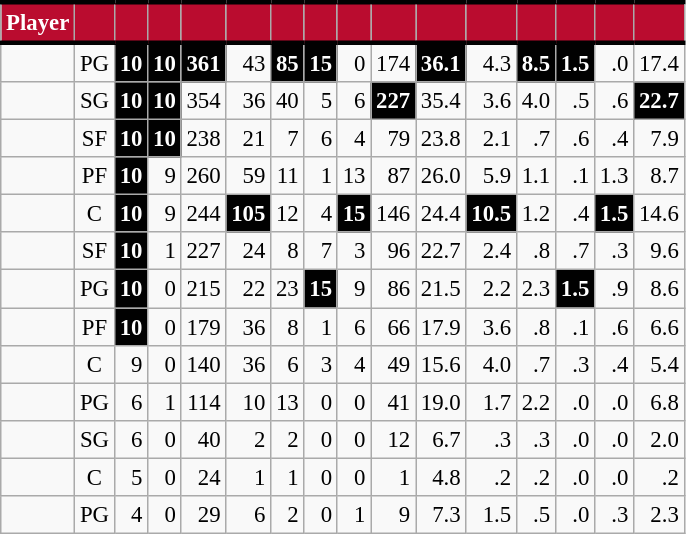<table class="wikitable sortable" style="font-size: 95%; text-align:right;">
<tr>
<th style="background:#BA0C2F; color:#FFFFFF; border-top:#010101 3px solid; border-bottom:#010101 3px solid;">Player</th>
<th style="background:#BA0C2F; color:#FFFFFF; border-top:#010101 3px solid; border-bottom:#010101 3px solid;"></th>
<th style="background:#BA0C2F; color:#FFFFFF; border-top:#010101 3px solid; border-bottom:#010101 3px solid;"></th>
<th style="background:#BA0C2F; color:#FFFFFF; border-top:#010101 3px solid; border-bottom:#010101 3px solid;"></th>
<th style="background:#BA0C2F; color:#FFFFFF; border-top:#010101 3px solid; border-bottom:#010101 3px solid;"></th>
<th style="background:#BA0C2F; color:#FFFFFF; border-top:#010101 3px solid; border-bottom:#010101 3px solid;"></th>
<th style="background:#BA0C2F; color:#FFFFFF; border-top:#010101 3px solid; border-bottom:#010101 3px solid;"></th>
<th style="background:#BA0C2F; color:#FFFFFF; border-top:#010101 3px solid; border-bottom:#010101 3px solid;"></th>
<th style="background:#BA0C2F; color:#FFFFFF; border-top:#010101 3px solid; border-bottom:#010101 3px solid;"></th>
<th style="background:#BA0C2F; color:#FFFFFF; border-top:#010101 3px solid; border-bottom:#010101 3px solid;"></th>
<th style="background:#BA0C2F; color:#FFFFFF; border-top:#010101 3px solid; border-bottom:#010101 3px solid;"></th>
<th style="background:#BA0C2F; color:#FFFFFF; border-top:#010101 3px solid; border-bottom:#010101 3px solid;"></th>
<th style="background:#BA0C2F; color:#FFFFFF; border-top:#010101 3px solid; border-bottom:#010101 3px solid;"></th>
<th style="background:#BA0C2F; color:#FFFFFF; border-top:#010101 3px solid; border-bottom:#010101 3px solid;"></th>
<th style="background:#BA0C2F; color:#FFFFFF; border-top:#010101 3px solid; border-bottom:#010101 3px solid;"></th>
<th style="background:#BA0C2F; color:#FFFFFF; border-top:#010101 3px solid; border-bottom:#010101 3px solid;"></th>
</tr>
<tr>
<td style="text-align:left;"></td>
<td style="text-align:center;">PG</td>
<td style="background:#010101; color:#FFFFFF;"><strong>10</strong></td>
<td style="background:#010101; color:#FFFFFF;"><strong>10</strong></td>
<td style="background:#010101; color:#FFFFFF;"><strong>361</strong></td>
<td>43</td>
<td style="background:#010101; color:#FFFFFF;"><strong>85</strong></td>
<td style="background:#010101; color:#FFFFFF;"><strong>15</strong></td>
<td>0</td>
<td>174</td>
<td style="background:#010101; color:#FFFFFF;"><strong>36.1</strong></td>
<td>4.3</td>
<td style="background:#010101; color:#FFFFFF;"><strong>8.5</strong></td>
<td style="background:#010101; color:#FFFFFF;"><strong>1.5</strong></td>
<td>.0</td>
<td>17.4</td>
</tr>
<tr>
<td style="text-align:left;"></td>
<td style="text-align:center;">SG</td>
<td style="background:#010101; color:#FFFFFF;"><strong>10</strong></td>
<td style="background:#010101; color:#FFFFFF;"><strong>10</strong></td>
<td>354</td>
<td>36</td>
<td>40</td>
<td>5</td>
<td>6</td>
<td style="background:#010101; color:#FFFFFF;"><strong>227</strong></td>
<td>35.4</td>
<td>3.6</td>
<td>4.0</td>
<td>.5</td>
<td>.6</td>
<td style="background:#010101; color:#FFFFFF;"><strong>22.7</strong></td>
</tr>
<tr>
<td style="text-align:left;"></td>
<td style="text-align:center;">SF</td>
<td style="background:#010101; color:#FFFFFF;"><strong>10</strong></td>
<td style="background:#010101; color:#FFFFFF;"><strong>10</strong></td>
<td>238</td>
<td>21</td>
<td>7</td>
<td>6</td>
<td>4</td>
<td>79</td>
<td>23.8</td>
<td>2.1</td>
<td>.7</td>
<td>.6</td>
<td>.4</td>
<td>7.9</td>
</tr>
<tr>
<td style="text-align:left;"></td>
<td style="text-align:center;">PF</td>
<td style="background:#010101; color:#FFFFFF;"><strong>10</strong></td>
<td>9</td>
<td>260</td>
<td>59</td>
<td>11</td>
<td>1</td>
<td>13</td>
<td>87</td>
<td>26.0</td>
<td>5.9</td>
<td>1.1</td>
<td>.1</td>
<td>1.3</td>
<td>8.7</td>
</tr>
<tr>
<td style="text-align:left;"></td>
<td style="text-align:center;">C</td>
<td style="background:#010101; color:#FFFFFF;"><strong>10</strong></td>
<td>9</td>
<td>244</td>
<td style="background:#010101; color:#FFFFFF;"><strong>105</strong></td>
<td>12</td>
<td>4</td>
<td style="background:#010101; color:#FFFFFF;"><strong>15</strong></td>
<td>146</td>
<td>24.4</td>
<td style="background:#010101; color:#FFFFFF;"><strong>10.5</strong></td>
<td>1.2</td>
<td>.4</td>
<td style="background:#010101; color:#FFFFFF;"><strong>1.5</strong></td>
<td>14.6</td>
</tr>
<tr>
<td style="text-align:left;"></td>
<td style="text-align:center;">SF</td>
<td style="background:#010101; color:#FFFFFF;"><strong>10</strong></td>
<td>1</td>
<td>227</td>
<td>24</td>
<td>8</td>
<td>7</td>
<td>3</td>
<td>96</td>
<td>22.7</td>
<td>2.4</td>
<td>.8</td>
<td>.7</td>
<td>.3</td>
<td>9.6</td>
</tr>
<tr>
<td style="text-align:left;"></td>
<td style="text-align:center;">PG</td>
<td style="background:#010101; color:#FFFFFF;"><strong>10</strong></td>
<td>0</td>
<td>215</td>
<td>22</td>
<td>23</td>
<td style="background:#010101; color:#FFFFFF;"><strong>15</strong></td>
<td>9</td>
<td>86</td>
<td>21.5</td>
<td>2.2</td>
<td>2.3</td>
<td style="background:#010101; color:#FFFFFF;"><strong>1.5</strong></td>
<td>.9</td>
<td>8.6</td>
</tr>
<tr>
<td style="text-align:left;"></td>
<td style="text-align:center;">PF</td>
<td style="background:#010101; color:#FFFFFF;"><strong>10</strong></td>
<td>0</td>
<td>179</td>
<td>36</td>
<td>8</td>
<td>1</td>
<td>6</td>
<td>66</td>
<td>17.9</td>
<td>3.6</td>
<td>.8</td>
<td>.1</td>
<td>.6</td>
<td>6.6</td>
</tr>
<tr>
<td style="text-align:left;"></td>
<td style="text-align:center;">C</td>
<td>9</td>
<td>0</td>
<td>140</td>
<td>36</td>
<td>6</td>
<td>3</td>
<td>4</td>
<td>49</td>
<td>15.6</td>
<td>4.0</td>
<td>.7</td>
<td>.3</td>
<td>.4</td>
<td>5.4</td>
</tr>
<tr>
<td style="text-align:left;"></td>
<td style="text-align:center;">PG</td>
<td>6</td>
<td>1</td>
<td>114</td>
<td>10</td>
<td>13</td>
<td>0</td>
<td>0</td>
<td>41</td>
<td>19.0</td>
<td>1.7</td>
<td>2.2</td>
<td>.0</td>
<td>.0</td>
<td>6.8</td>
</tr>
<tr>
<td style="text-align:left;"></td>
<td style="text-align:center;">SG</td>
<td>6</td>
<td>0</td>
<td>40</td>
<td>2</td>
<td>2</td>
<td>0</td>
<td>0</td>
<td>12</td>
<td>6.7</td>
<td>.3</td>
<td>.3</td>
<td>.0</td>
<td>.0</td>
<td>2.0</td>
</tr>
<tr>
<td style="text-align:left;"></td>
<td style="text-align:center;">C</td>
<td>5</td>
<td>0</td>
<td>24</td>
<td>1</td>
<td>1</td>
<td>0</td>
<td>0</td>
<td>1</td>
<td>4.8</td>
<td>.2</td>
<td>.2</td>
<td>.0</td>
<td>.0</td>
<td>.2</td>
</tr>
<tr>
<td style="text-align:left;"></td>
<td style="text-align:center;">PG</td>
<td>4</td>
<td>0</td>
<td>29</td>
<td>6</td>
<td>2</td>
<td>0</td>
<td>1</td>
<td>9</td>
<td>7.3</td>
<td>1.5</td>
<td>.5</td>
<td>.0</td>
<td>.3</td>
<td>2.3</td>
</tr>
</table>
